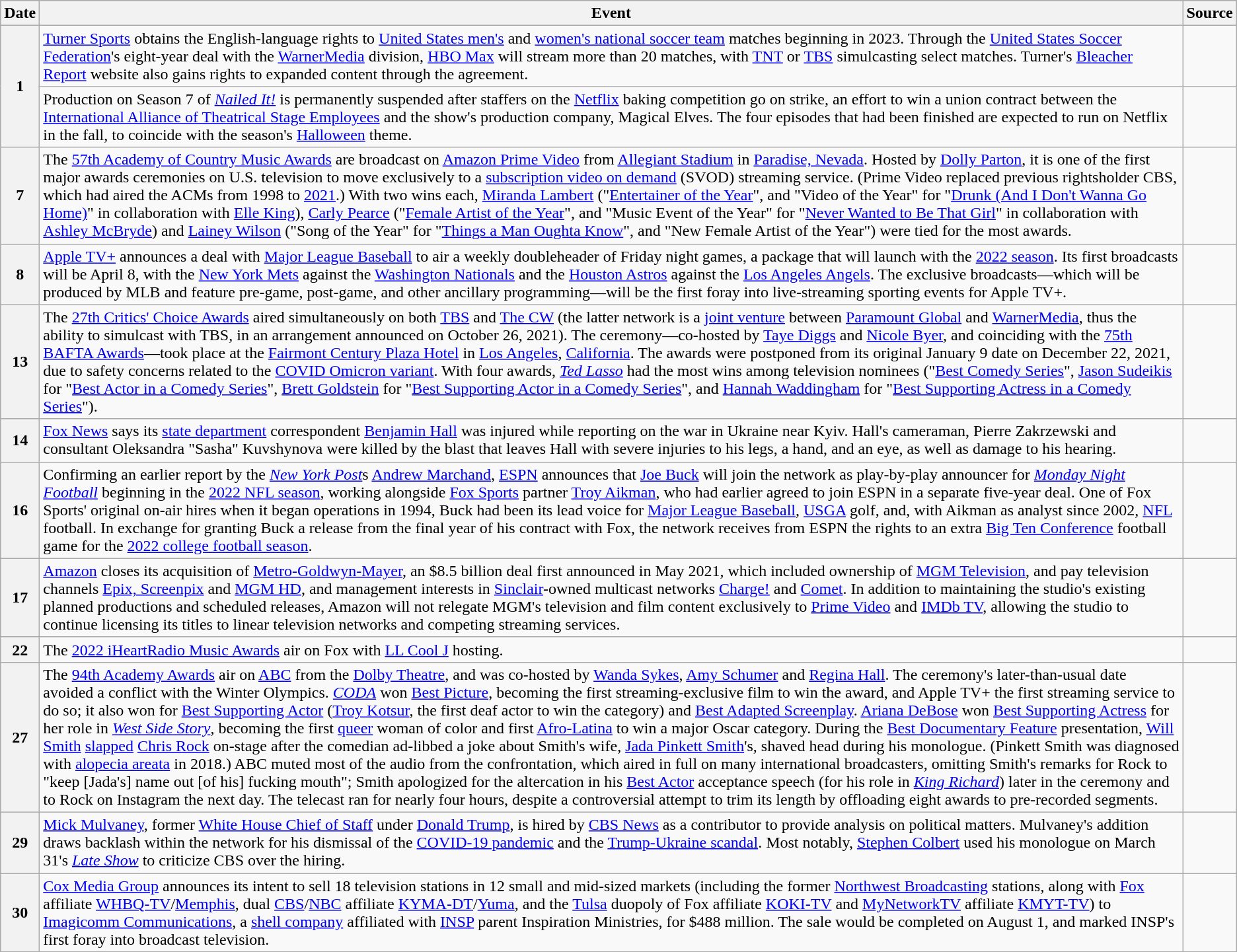<table class=wikitable>
<tr>
<th>Date</th>
<th>Event</th>
<th>Source</th>
</tr>
<tr>
<th rowspan="2">1</th>
<td><a href='#'>Turner Sports</a> obtains the English-language rights to <a href='#'>United States men's</a> and <a href='#'>women's national soccer team</a> matches beginning in 2023. Through the <a href='#'>United States Soccer Federation</a>'s eight-year deal with the <a href='#'>WarnerMedia</a> division, <a href='#'>HBO Max</a> will stream more than 20 matches, with <a href='#'>TNT</a> or <a href='#'>TBS</a> simulcasting select matches. Turner's <a href='#'>Bleacher Report</a> website also gains rights to expanded content through the agreement.</td>
<td></td>
</tr>
<tr>
<td>Production on Season 7 of <em><a href='#'>Nailed It!</a></em> is permanently suspended after staffers on the <a href='#'>Netflix</a> baking competition go on strike, an effort to win a union contract between the <a href='#'>International Alliance of Theatrical Stage Employees</a> and the show's production company, Magical Elves. The four episodes that had been finished are expected to run on Netflix in the fall, to coincide with the season's <a href='#'>Halloween</a> theme.</td>
<td></td>
</tr>
<tr>
<th>7</th>
<td>The <a href='#'>57th Academy of Country Music Awards</a> are broadcast on <a href='#'>Amazon Prime Video</a> from <a href='#'>Allegiant Stadium</a> in <a href='#'>Paradise, Nevada</a>. Hosted by <a href='#'>Dolly Parton</a>, it is one of the first major awards ceremonies on U.S. television to move exclusively to a <a href='#'>subscription video on demand</a> (SVOD) streaming service. (Prime Video replaced previous rightsholder CBS, which had aired the ACMs from 1998 to <a href='#'>2021</a>.) With two wins each, <a href='#'>Miranda Lambert</a> ("<a href='#'>Entertainer of the Year</a>", and "Video of the Year" for "<a href='#'>Drunk (And I Don't Wanna Go Home)</a>" in collaboration with <a href='#'>Elle King</a>), <a href='#'>Carly Pearce</a> ("<a href='#'>Female Artist of the Year</a>", and "Music Event of the Year" for "<a href='#'>Never Wanted to Be That Girl</a>" in collaboration with <a href='#'>Ashley McBryde</a>) and <a href='#'>Lainey Wilson</a> ("Song of the Year" for "<a href='#'>Things a Man Oughta Know</a>", and "New Female Artist of the Year") were tied for the most awards.</td>
<td><br></td>
</tr>
<tr>
<th>8</th>
<td><a href='#'>Apple TV+</a> announces a deal with <a href='#'>Major League Baseball</a> to air a weekly doubleheader of Friday night games, a package that will launch with the <a href='#'>2022 season</a>. Its first broadcasts will be April 8, with the <a href='#'>New York Mets</a> against the <a href='#'>Washington Nationals</a> and the <a href='#'>Houston Astros</a> against the <a href='#'>Los Angeles Angels</a>. The exclusive broadcasts—which will be produced by MLB and feature pre-game, post-game, and other ancillary programming—will be the first foray into live-streaming sporting events for Apple TV+.</td>
<td></td>
</tr>
<tr>
<th>13</th>
<td>The <a href='#'>27th Critics' Choice Awards</a> aired simultaneously on both <a href='#'>TBS</a> and <a href='#'>The CW</a> (the latter network is a <a href='#'>joint venture</a> between <a href='#'>Paramount Global</a> and <a href='#'>WarnerMedia</a>, thus the ability to simulcast with TBS, in an arrangement announced on October 26, 2021). The ceremony—co-hosted by <a href='#'>Taye Diggs</a> and <a href='#'>Nicole Byer</a>, and coinciding with the <a href='#'>75th BAFTA Awards</a>—took place at the <a href='#'>Fairmont Century Plaza Hotel</a> in <a href='#'>Los Angeles</a>, <a href='#'>California</a>. The awards were postponed from its original January 9 date on December 22, 2021, due to safety concerns related to the <a href='#'>COVID Omicron variant</a>. With four awards, <em><a href='#'>Ted Lasso</a></em> had the most wins among television nominees ("<a href='#'>Best Comedy Series</a>", <a href='#'>Jason Sudeikis</a> for "<a href='#'>Best Actor in a Comedy Series</a>", <a href='#'>Brett Goldstein</a> for "<a href='#'>Best Supporting Actor in a Comedy Series</a>", and <a href='#'>Hannah Waddingham</a> for "<a href='#'>Best Supporting Actress in a Comedy Series</a>").</td>
<td><br><br></td>
</tr>
<tr>
<th>14</th>
<td><a href='#'>Fox News</a> says its <a href='#'>state department</a> correspondent <a href='#'>Benjamin Hall</a> was injured while reporting on the war in Ukraine near Kyiv. Hall's cameraman, Pierre Zakrzewski and consultant Oleksandra "Sasha" Kuvshynova were killed by the blast that leaves Hall with severe injuries to his legs, a hand, and an eye, as well as damage to his hearing.</td>
<td><br></td>
</tr>
<tr>
<th>16</th>
<td>Confirming an earlier report by the <em><a href='#'>New York Post</a></em>s <a href='#'>Andrew Marchand</a>, <a href='#'>ESPN</a> announces that <a href='#'>Joe Buck</a> will join the network as play-by-play announcer for <em><a href='#'>Monday Night Football</a></em> beginning in the <a href='#'>2022 NFL season</a>, working alongside <a href='#'>Fox Sports</a> partner <a href='#'>Troy Aikman</a>, who had earlier agreed to join ESPN in a separate five-year deal. One of Fox Sports' original on-air hires when it began operations in 1994, Buck had been its lead voice for <a href='#'>Major League Baseball</a>, <a href='#'>USGA</a> golf, and, with Aikman as analyst since 2002, <a href='#'>NFL</a> football. In exchange for granting Buck a release from the final year of his contract with Fox, the network receives from ESPN the rights to an extra <a href='#'>Big Ten Conference</a> football game for the <a href='#'>2022 college football season</a>.</td>
<td><br></td>
</tr>
<tr>
<th>17</th>
<td><a href='#'>Amazon</a> closes its acquisition of <a href='#'>Metro-Goldwyn-Mayer</a>, an $8.5 billion deal first announced in May 2021, which included ownership of <a href='#'>MGM Television</a>, and pay television channels <a href='#'>Epix, Screenpix</a> and <a href='#'>MGM HD</a>, and management interests in <a href='#'>Sinclair</a>-owned multicast networks <a href='#'>Charge!</a> and <a href='#'>Comet</a>. In addition to maintaining the studio's existing planned productions and scheduled releases, Amazon will not relegate MGM's television and film content exclusively to <a href='#'>Prime Video</a> and <a href='#'>IMDb TV</a>, allowing the studio to continue licensing its titles to linear television networks and competing streaming services.</td>
<td></td>
</tr>
<tr>
<th>22</th>
<td>The <a href='#'>2022 iHeartRadio Music Awards</a> air on Fox with <a href='#'>LL Cool J</a> hosting.</td>
<td></td>
</tr>
<tr>
<th>27</th>
<td>The <a href='#'>94th Academy Awards</a> air on <a href='#'>ABC</a> from the <a href='#'>Dolby Theatre</a>, and was co-hosted by <a href='#'>Wanda Sykes</a>, <a href='#'>Amy Schumer</a> and <a href='#'>Regina Hall</a>. The ceremony's later-than-usual date avoided a conflict with the Winter Olympics. <em><a href='#'>CODA</a></em> won <a href='#'>Best Picture</a>, becoming the first streaming-exclusive film to win the award, and Apple TV+ the first streaming service to do so; it also won for <a href='#'>Best Supporting Actor</a> (<a href='#'>Troy Kotsur</a>, the first deaf actor to win the category) and <a href='#'>Best Adapted Screenplay</a>. <a href='#'>Ariana DeBose</a> won <a href='#'>Best Supporting Actress</a> for her role in <em><a href='#'>West Side Story</a></em>, becoming the first <a href='#'>queer</a> woman of color and first <a href='#'>Afro-Latina</a> to win a major Oscar category. During the <a href='#'>Best Documentary Feature</a> presentation, <a href='#'>Will Smith</a> <a href='#'>slapped</a> <a href='#'>Chris Rock</a> on-stage after the comedian ad-libbed a joke about Smith's wife, <a href='#'>Jada Pinkett Smith</a>'s, shaved head during his monologue. (Pinkett Smith was diagnosed with <a href='#'>alopecia areata</a> in 2018.) ABC muted most of the audio from the confrontation, which aired in full on many international broadcasters, omitting Smith's remarks for Rock to "keep [Jada's] name out [of his] fucking mouth"; Smith apologized for the altercation in his <a href='#'>Best Actor</a> acceptance speech (for his role in <em><a href='#'>King Richard</a></em>) later in the ceremony and to Rock on Instagram the next day. The telecast ran for nearly four hours, despite a controversial attempt to trim its length by offloading eight awards to pre-recorded segments.</td>
<td><br><br></td>
</tr>
<tr>
<th>29</th>
<td><a href='#'>Mick Mulvaney</a>, former <a href='#'>White House Chief of Staff</a> under <a href='#'>Donald Trump</a>, is hired by <a href='#'>CBS News</a> as a contributor to provide analysis on political matters. Mulvaney's addition draws backlash within the network for his dismissal of the <a href='#'>COVID-19 pandemic</a> and the <a href='#'>Trump-Ukraine scandal</a>. Most notably, <a href='#'>Stephen Colbert</a> used his monologue on March 31's <em><a href='#'>Late Show</a></em> to criticize CBS over the hiring.</td>
<td></td>
</tr>
<tr>
<th>30</th>
<td><a href='#'>Cox Media Group</a> announces its intent to sell 18 television stations in 12 small and mid-sized markets (including the former <a href='#'>Northwest Broadcasting</a> stations, along with <a href='#'>Fox</a> affiliate <a href='#'>WHBQ-TV</a>/<a href='#'>Memphis</a>, dual <a href='#'>CBS</a>/<a href='#'>NBC</a> affiliate <a href='#'>KYMA-DT</a>/<a href='#'>Yuma</a>, and the <a href='#'>Tulsa</a> duopoly of Fox affiliate <a href='#'>KOKI-TV</a> and <a href='#'>MyNetworkTV</a> affiliate <a href='#'>KMYT-TV</a>) to <a href='#'>Imagicomm Communications</a>, a <a href='#'>shell company</a> affiliated with <a href='#'>INSP</a> parent Inspiration Ministries, for $488 million. The sale would be completed on August 1, and marked INSP's first foray into broadcast television.</td>
<td></td>
</tr>
</table>
